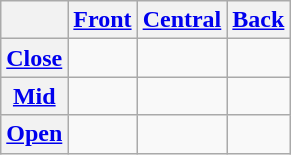<table class="wikitable" style="text-align:center">
<tr>
<th></th>
<th><a href='#'>Front</a></th>
<th><a href='#'>Central</a></th>
<th><a href='#'>Back</a></th>
</tr>
<tr>
<th><a href='#'>Close</a></th>
<td></td>
<td></td>
<td></td>
</tr>
<tr>
<th><a href='#'>Mid</a></th>
<td></td>
<td></td>
<td></td>
</tr>
<tr>
<th><a href='#'>Open</a></th>
<td></td>
<td></td>
<td></td>
</tr>
</table>
